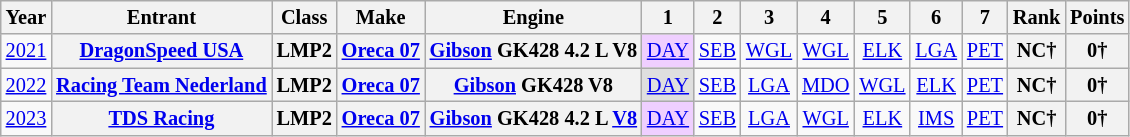<table class="wikitable" style="text-align:center; font-size:85%">
<tr>
<th>Year</th>
<th>Entrant</th>
<th>Class</th>
<th>Make</th>
<th>Engine</th>
<th>1</th>
<th>2</th>
<th>3</th>
<th>4</th>
<th>5</th>
<th>6</th>
<th>7</th>
<th>Rank</th>
<th>Points</th>
</tr>
<tr>
<td><a href='#'>2021</a></td>
<th nowrap><a href='#'>DragonSpeed USA</a></th>
<th>LMP2</th>
<th nowrap><a href='#'>Oreca 07</a></th>
<th nowrap><a href='#'>Gibson</a> GK428 4.2 L V8</th>
<td style="background:#EFCFFF;"><a href='#'>DAY</a><br></td>
<td><a href='#'>SEB</a></td>
<td><a href='#'>WGL</a></td>
<td><a href='#'>WGL</a></td>
<td><a href='#'>ELK</a></td>
<td><a href='#'>LGA</a></td>
<td><a href='#'>PET</a></td>
<th>NC†</th>
<th>0†</th>
</tr>
<tr>
<td><a href='#'>2022</a></td>
<th><a href='#'>Racing Team Nederland</a></th>
<th>LMP2</th>
<th><a href='#'>Oreca 07</a></th>
<th nowrap><a href='#'>Gibson</a> GK428 V8</th>
<td style="background:#DFDFDF;"><a href='#'>DAY</a><br></td>
<td><a href='#'>SEB</a></td>
<td><a href='#'>LGA</a></td>
<td><a href='#'>MDO</a></td>
<td><a href='#'>WGL</a></td>
<td><a href='#'>ELK</a></td>
<td><a href='#'>PET</a></td>
<th>NC†</th>
<th>0†</th>
</tr>
<tr>
<td><a href='#'>2023</a></td>
<th><a href='#'>TDS Racing</a></th>
<th>LMP2</th>
<th><a href='#'>Oreca 07</a></th>
<th nowrap><a href='#'>Gibson</a> GK428 4.2 L <a href='#'>V8</a></th>
<td style="background:#EFCFFF;"><a href='#'>DAY</a><br></td>
<td><a href='#'>SEB</a></td>
<td><a href='#'>LGA</a></td>
<td><a href='#'>WGL</a></td>
<td><a href='#'>ELK</a></td>
<td><a href='#'>IMS</a></td>
<td><a href='#'>PET</a></td>
<th>NC†</th>
<th>0†</th>
</tr>
</table>
